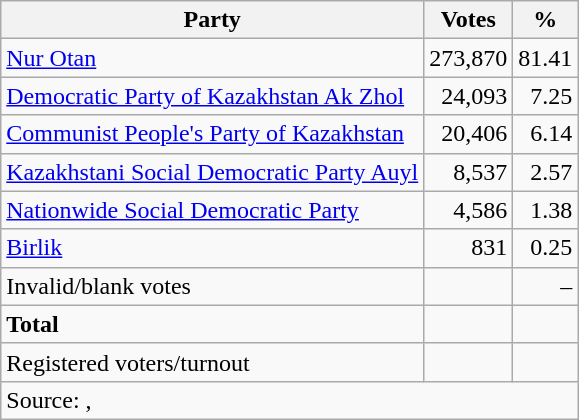<table class=wikitable style=text-align:right>
<tr>
<th>Party</th>
<th>Votes</th>
<th>%</th>
</tr>
<tr>
<td align=left><a href='#'>Nur Otan</a></td>
<td>273,870</td>
<td>81.41</td>
</tr>
<tr>
<td align=left><a href='#'>Democratic Party of Kazakhstan Ak Zhol</a></td>
<td>24,093</td>
<td>7.25</td>
</tr>
<tr>
<td align=left><a href='#'>Communist People's Party of Kazakhstan</a></td>
<td>20,406</td>
<td>6.14</td>
</tr>
<tr>
<td align=left><a href='#'>Kazakhstani Social Democratic Party Auyl</a></td>
<td>8,537</td>
<td>2.57</td>
</tr>
<tr>
<td align=left><a href='#'>Nationwide Social Democratic Party</a></td>
<td>4,586</td>
<td>1.38</td>
</tr>
<tr>
<td align=left><a href='#'>Birlik</a></td>
<td>831</td>
<td>0.25</td>
</tr>
<tr>
<td align=left>Invalid/blank votes</td>
<td></td>
<td>–</td>
</tr>
<tr>
<td align=left><strong>Total</strong></td>
<td></td>
<td></td>
</tr>
<tr>
<td align=left>Registered voters/turnout</td>
<td></td>
<td></td>
</tr>
<tr>
<td style="text-align:left;" colspan="5">Source: , </td>
</tr>
</table>
